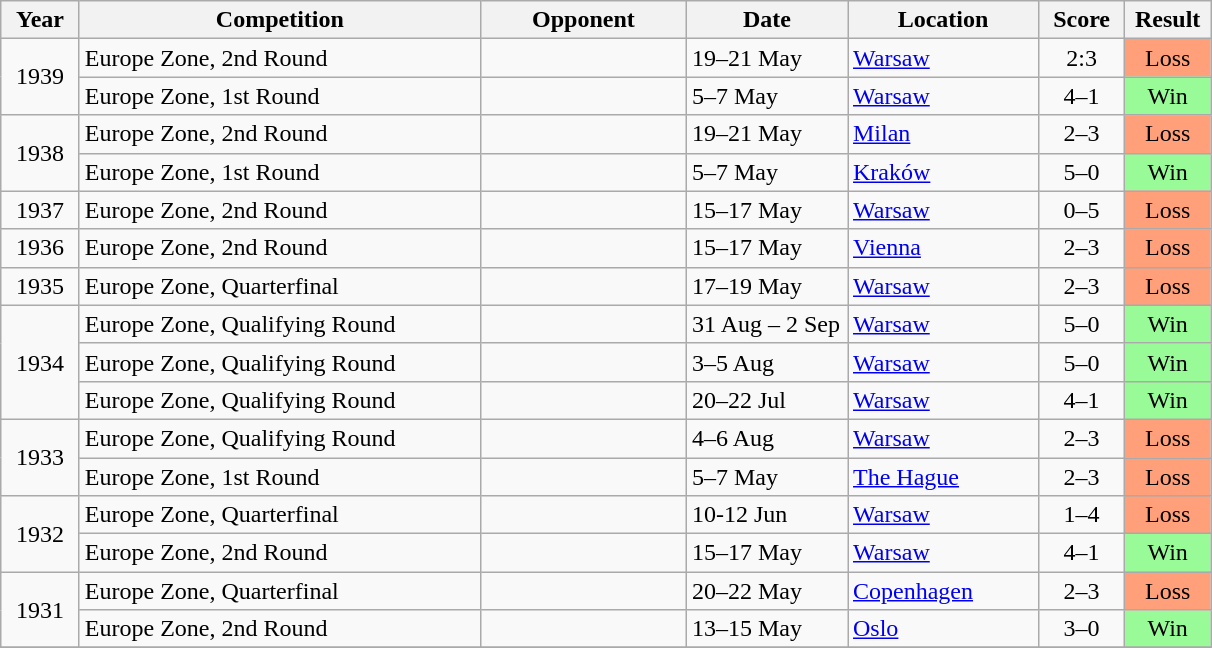<table class="wikitable collapsible collapsed">
<tr>
<th width="45">Year</th>
<th width="260">Competition</th>
<th width="130">Opponent</th>
<th width="100">Date</th>
<th width="120">Location</th>
<th width="50">Score</th>
<th width="50">Result</th>
</tr>
<tr>
<td align="center" rowspan="2">1939</td>
<td>Europe Zone, 2nd Round</td>
<td></td>
<td>19–21 May</td>
<td><a href='#'>Warsaw</a> </td>
<td align="center">2:3</td>
<td align="center" bgcolor="#FFA07A">Loss</td>
</tr>
<tr>
<td>Europe Zone, 1st Round</td>
<td></td>
<td>5–7 May</td>
<td><a href='#'>Warsaw</a> </td>
<td align="center">4–1</td>
<td align="center" bgcolor="#98FB98">Win</td>
</tr>
<tr>
<td align="center" rowspan="2">1938</td>
<td>Europe Zone, 2nd Round</td>
<td></td>
<td>19–21 May</td>
<td><a href='#'>Milan</a> </td>
<td align="center">2–3</td>
<td align="center" bgcolor="#FFA07A">Loss</td>
</tr>
<tr>
<td>Europe Zone, 1st Round</td>
<td></td>
<td>5–7 May</td>
<td><a href='#'>Kraków</a> </td>
<td align="center">5–0</td>
<td align="center" bgcolor="#98FB98">Win</td>
</tr>
<tr>
<td align="center" rowspan="1">1937</td>
<td>Europe Zone, 2nd Round</td>
<td></td>
<td>15–17 May</td>
<td><a href='#'>Warsaw</a> </td>
<td align="center">0–5</td>
<td align="center" bgcolor="#FFA07A">Loss</td>
</tr>
<tr>
<td align="center" rowspan="1">1936</td>
<td>Europe Zone, 2nd Round</td>
<td></td>
<td>15–17 May</td>
<td><a href='#'>Vienna</a> </td>
<td align="center">2–3</td>
<td align="center" bgcolor="#FFA07A">Loss</td>
</tr>
<tr>
<td align="center" rowspan="1">1935</td>
<td>Europe Zone, Quarterfinal</td>
<td></td>
<td>17–19 May</td>
<td><a href='#'>Warsaw</a> </td>
<td align="center">2–3</td>
<td align="center" bgcolor="#FFA07A">Loss</td>
</tr>
<tr>
<td align="center" rowspan="3">1934</td>
<td>Europe Zone, Qualifying Round</td>
<td></td>
<td>31 Aug – 2 Sep</td>
<td><a href='#'>Warsaw</a> </td>
<td align="center">5–0</td>
<td align="center" bgcolor="#98FB98">Win</td>
</tr>
<tr>
<td>Europe Zone, Qualifying Round</td>
<td></td>
<td>3–5 Aug</td>
<td><a href='#'>Warsaw</a> </td>
<td align="center">5–0</td>
<td align="center" bgcolor="#98FB98">Win</td>
</tr>
<tr>
<td>Europe Zone, Qualifying Round</td>
<td></td>
<td>20–22 Jul</td>
<td><a href='#'>Warsaw</a> </td>
<td align="center">4–1</td>
<td align="center" bgcolor="#98FB98">Win</td>
</tr>
<tr>
<td align="center" rowspan="2">1933</td>
<td>Europe Zone, Qualifying Round</td>
<td></td>
<td>4–6 Aug</td>
<td><a href='#'>Warsaw</a> </td>
<td align="center">2–3</td>
<td align="center" bgcolor="#FFA07A">Loss</td>
</tr>
<tr>
<td>Europe Zone, 1st Round</td>
<td></td>
<td>5–7 May</td>
<td><a href='#'>The Hague</a> </td>
<td align="center">2–3</td>
<td align="center" bgcolor="#FFA07A">Loss</td>
</tr>
<tr>
<td align="center" rowspan="2">1932</td>
<td>Europe Zone, Quarterfinal</td>
<td></td>
<td>10-12 Jun</td>
<td><a href='#'>Warsaw</a> </td>
<td align="center">1–4</td>
<td align="center" bgcolor="#FFA07A">Loss</td>
</tr>
<tr>
<td>Europe Zone, 2nd Round</td>
<td></td>
<td>15–17 May</td>
<td><a href='#'>Warsaw</a> </td>
<td align="center">4–1</td>
<td align="center" bgcolor="#98FB98">Win</td>
</tr>
<tr>
<td align="center" rowspan="2">1931</td>
<td>Europe Zone, Quarterfinal</td>
<td></td>
<td>20–22 May</td>
<td><a href='#'>Copenhagen</a> </td>
<td align="center">2–3</td>
<td align="center" bgcolor="#FFA07A">Loss</td>
</tr>
<tr>
<td>Europe Zone, 2nd Round</td>
<td></td>
<td>13–15 May</td>
<td><a href='#'>Oslo</a> </td>
<td align="center">3–0</td>
<td align="center" bgcolor="#98FB98">Win</td>
</tr>
<tr>
</tr>
</table>
